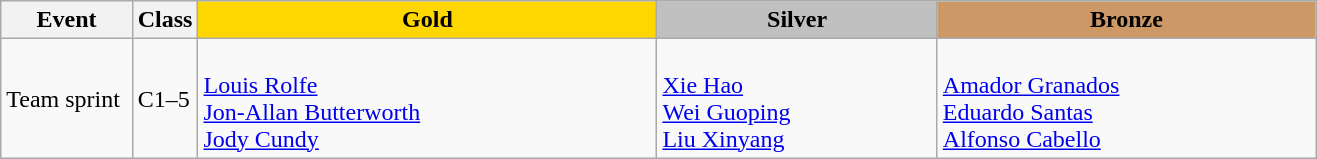<table class=wikitable style="font-size:100%">
<tr>
<th rowspan="1" width="10%">Event</th>
<th rowspan="1" width="5%">Class</th>
<th rowspan="1" style="background:gold;">Gold</th>
<th colspan="1" style="background:silver;">Silver</th>
<th colspan="1" style="background:#CC9966;">Bronze</th>
</tr>
<tr>
<td>Team sprint<br></td>
<td>C1–5</td>
<td><br><a href='#'>Louis Rolfe</a><br><a href='#'>Jon-Allan Butterworth</a><br><a href='#'>Jody Cundy</a></td>
<td><br><a href='#'>Xie Hao</a><br><a href='#'>Wei Guoping</a><br><a href='#'>Liu Xinyang</a></td>
<td><br><a href='#'>Amador Granados</a><br><a href='#'>Eduardo Santas</a><br><a href='#'>Alfonso Cabello</a></td>
</tr>
</table>
